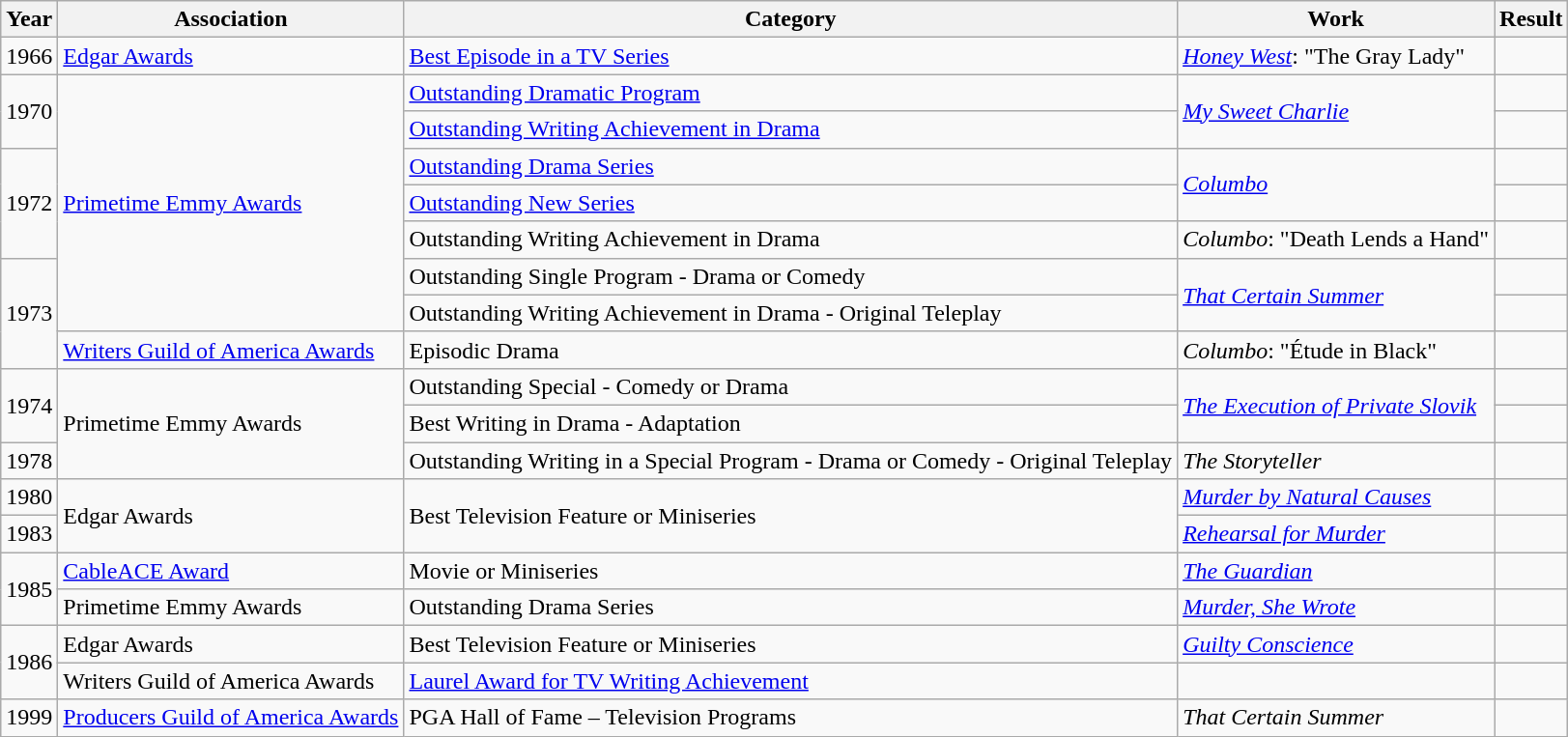<table class="wikitable">
<tr>
<th>Year</th>
<th>Association</th>
<th>Category</th>
<th>Work</th>
<th>Result</th>
</tr>
<tr>
<td>1966</td>
<td><a href='#'>Edgar Awards</a></td>
<td><a href='#'>Best Episode in a TV Series</a></td>
<td><em><a href='#'>Honey West</a></em>: "The Gray Lady"</td>
<td></td>
</tr>
<tr>
<td rowspan="2">1970</td>
<td rowspan="7"><a href='#'>Primetime Emmy Awards</a></td>
<td><a href='#'>Outstanding Dramatic Program</a></td>
<td rowspan="2"><em><a href='#'>My Sweet Charlie</a></em></td>
<td></td>
</tr>
<tr>
<td><a href='#'>Outstanding Writing Achievement in Drama</a></td>
<td></td>
</tr>
<tr>
<td rowspan="3">1972</td>
<td><a href='#'>Outstanding Drama Series</a></td>
<td rowspan="2"><em><a href='#'>Columbo</a></em></td>
<td></td>
</tr>
<tr>
<td><a href='#'>Outstanding New Series</a></td>
<td></td>
</tr>
<tr>
<td>Outstanding Writing Achievement in Drama</td>
<td><em>Columbo</em>: "Death Lends a Hand"</td>
<td></td>
</tr>
<tr>
<td rowspan="3">1973</td>
<td>Outstanding Single Program - Drama or Comedy</td>
<td rowspan="2"><em><a href='#'>That Certain Summer</a></em></td>
<td></td>
</tr>
<tr>
<td>Outstanding Writing Achievement in Drama - Original Teleplay</td>
<td></td>
</tr>
<tr>
<td><a href='#'>Writers Guild of America Awards</a></td>
<td>Episodic Drama</td>
<td><em>Columbo</em>: "Étude in Black"</td>
<td></td>
</tr>
<tr>
<td rowspan="2">1974</td>
<td rowspan="3">Primetime Emmy Awards</td>
<td>Outstanding Special - Comedy or Drama</td>
<td rowspan="2"><em><a href='#'>The Execution of Private Slovik</a></em></td>
<td></td>
</tr>
<tr>
<td>Best Writing in Drama - Adaptation</td>
<td></td>
</tr>
<tr>
<td>1978</td>
<td>Outstanding Writing in a Special Program - Drama or Comedy - Original Teleplay</td>
<td><em>The Storyteller</em></td>
<td></td>
</tr>
<tr>
<td>1980</td>
<td rowspan="2">Edgar Awards</td>
<td rowspan="2">Best Television Feature or Miniseries</td>
<td><em><a href='#'>Murder by Natural Causes</a></em></td>
<td></td>
</tr>
<tr>
<td>1983</td>
<td><em><a href='#'>Rehearsal for Murder</a></em></td>
<td></td>
</tr>
<tr>
<td rowspan="2">1985</td>
<td><a href='#'>CableACE Award</a></td>
<td>Movie or Miniseries</td>
<td><em><a href='#'>The Guardian</a></em></td>
<td></td>
</tr>
<tr>
<td>Primetime Emmy Awards</td>
<td>Outstanding Drama Series</td>
<td><em><a href='#'>Murder, She Wrote</a></em></td>
<td></td>
</tr>
<tr>
<td rowspan="2">1986</td>
<td>Edgar Awards</td>
<td>Best Television Feature or Miniseries</td>
<td><em><a href='#'>Guilty Conscience</a></em></td>
<td></td>
</tr>
<tr>
<td>Writers Guild of America Awards</td>
<td><a href='#'>Laurel Award for TV Writing Achievement</a></td>
<td></td>
<td></td>
</tr>
<tr>
<td>1999</td>
<td><a href='#'>Producers Guild of America Awards</a></td>
<td>PGA Hall of Fame – Television Programs</td>
<td><em>That Certain Summer</em></td>
<td></td>
</tr>
</table>
